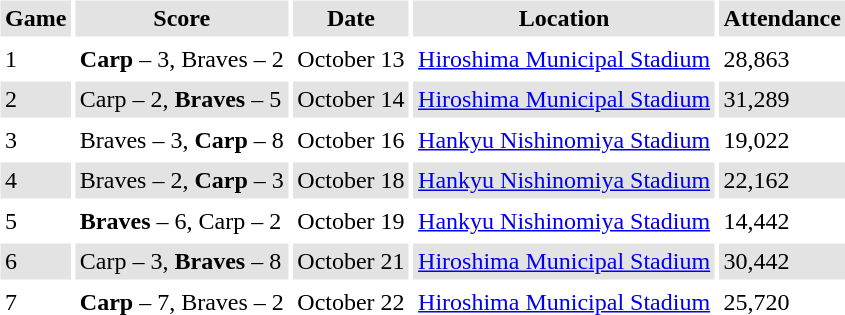<table border="0" cellspacing="3" cellpadding="3">
<tr style="background: #e3e3e3;">
<th>Game</th>
<th>Score</th>
<th>Date</th>
<th>Location</th>
<th>Attendance</th>
</tr>
<tr>
<td>1</td>
<td><strong>Carp</strong> – 3, Braves – 2</td>
<td>October 13</td>
<td><a href='#'>Hiroshima Municipal Stadium</a></td>
<td>28,863</td>
</tr>
<tr style="background: #e3e3e3;">
<td>2</td>
<td>Carp – 2, <strong>Braves</strong> – 5</td>
<td>October 14</td>
<td><a href='#'>Hiroshima Municipal Stadium</a></td>
<td>31,289</td>
</tr>
<tr>
<td>3</td>
<td>Braves – 3, <strong>Carp</strong> – 8</td>
<td>October 16</td>
<td><a href='#'>Hankyu Nishinomiya Stadium</a></td>
<td>19,022</td>
</tr>
<tr style="background: #e3e3e3;">
<td>4</td>
<td>Braves – 2, <strong>Carp</strong> – 3</td>
<td>October 18</td>
<td><a href='#'>Hankyu Nishinomiya Stadium</a></td>
<td>22,162</td>
</tr>
<tr>
<td>5</td>
<td><strong>Braves</strong> – 6, Carp – 2</td>
<td>October 19</td>
<td><a href='#'>Hankyu Nishinomiya Stadium</a></td>
<td>14,442</td>
</tr>
<tr style="background: #e3e3e3;">
<td>6</td>
<td>Carp – 3, <strong>Braves</strong> – 8</td>
<td>October 21</td>
<td><a href='#'>Hiroshima Municipal Stadium</a></td>
<td>30,442</td>
</tr>
<tr>
<td>7</td>
<td><strong>Carp</strong> – 7, Braves – 2</td>
<td>October 22</td>
<td><a href='#'>Hiroshima Municipal Stadium</a></td>
<td>25,720</td>
</tr>
</table>
